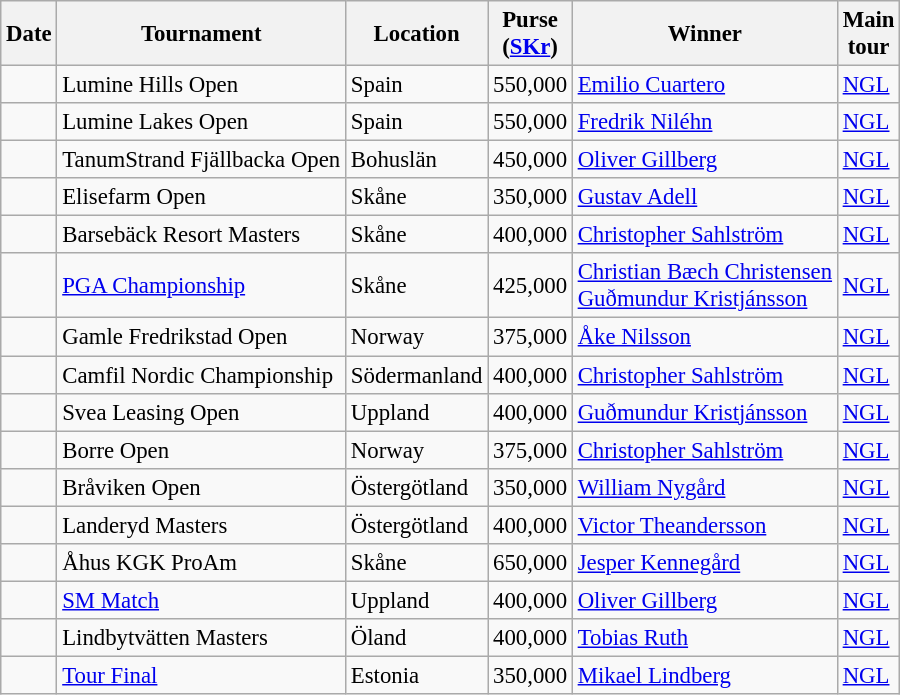<table class="wikitable" style="font-size:95%;">
<tr>
<th>Date</th>
<th>Tournament</th>
<th>Location</th>
<th>Purse<br>(<a href='#'>SKr</a>)</th>
<th>Winner</th>
<th>Main<br>tour</th>
</tr>
<tr>
<td></td>
<td>Lumine Hills Open</td>
<td>Spain</td>
<td align=right>550,000</td>
<td> <a href='#'>Emilio Cuartero</a></td>
<td><a href='#'>NGL</a></td>
</tr>
<tr>
<td></td>
<td>Lumine Lakes Open</td>
<td>Spain</td>
<td align=right>550,000</td>
<td> <a href='#'>Fredrik Niléhn</a></td>
<td><a href='#'>NGL</a></td>
</tr>
<tr>
<td></td>
<td>TanumStrand Fjällbacka Open</td>
<td>Bohuslän</td>
<td align=right>450,000</td>
<td> <a href='#'>Oliver Gillberg</a></td>
<td><a href='#'>NGL</a></td>
</tr>
<tr>
<td></td>
<td>Elisefarm Open</td>
<td>Skåne</td>
<td align=right>350,000</td>
<td> <a href='#'>Gustav Adell</a></td>
<td><a href='#'>NGL</a></td>
</tr>
<tr>
<td></td>
<td>Barsebäck Resort Masters</td>
<td>Skåne</td>
<td align=right>400,000</td>
<td> <a href='#'>Christopher Sahlström</a></td>
<td><a href='#'>NGL</a></td>
</tr>
<tr>
<td></td>
<td><a href='#'>PGA Championship</a></td>
<td>Skåne</td>
<td align=right>425,000</td>
<td> <a href='#'>Christian Bæch Christensen</a><br> <a href='#'>Guðmundur Kristjánsson</a></td>
<td><a href='#'>NGL</a></td>
</tr>
<tr>
<td></td>
<td>Gamle Fredrikstad Open</td>
<td>Norway</td>
<td align=right>375,000</td>
<td> <a href='#'>Åke Nilsson</a></td>
<td><a href='#'>NGL</a></td>
</tr>
<tr>
<td></td>
<td>Camfil Nordic Championship</td>
<td>Södermanland</td>
<td align=right>400,000</td>
<td> <a href='#'>Christopher Sahlström</a></td>
<td><a href='#'>NGL</a></td>
</tr>
<tr>
<td></td>
<td>Svea Leasing Open</td>
<td>Uppland</td>
<td align=right>400,000</td>
<td> <a href='#'>Guðmundur Kristjánsson</a></td>
<td><a href='#'>NGL</a></td>
</tr>
<tr>
<td></td>
<td>Borre Open</td>
<td>Norway</td>
<td align=right>375,000</td>
<td> <a href='#'>Christopher Sahlström</a></td>
<td><a href='#'>NGL</a></td>
</tr>
<tr>
<td></td>
<td>Bråviken Open</td>
<td>Östergötland</td>
<td align=right>350,000</td>
<td> <a href='#'>William Nygård</a></td>
<td><a href='#'>NGL</a></td>
</tr>
<tr>
<td></td>
<td>Landeryd Masters</td>
<td>Östergötland</td>
<td align=right>400,000</td>
<td> <a href='#'>Victor Theandersson</a></td>
<td><a href='#'>NGL</a></td>
</tr>
<tr>
<td></td>
<td>Åhus KGK ProAm</td>
<td>Skåne</td>
<td align=right>650,000</td>
<td> <a href='#'>Jesper Kennegård</a></td>
<td><a href='#'>NGL</a></td>
</tr>
<tr>
<td></td>
<td><a href='#'>SM Match</a></td>
<td>Uppland</td>
<td align=right>400,000</td>
<td> <a href='#'>Oliver Gillberg</a></td>
<td><a href='#'>NGL</a></td>
</tr>
<tr>
<td></td>
<td>Lindbytvätten Masters</td>
<td>Öland</td>
<td align=right>400,000</td>
<td> <a href='#'>Tobias Ruth</a></td>
<td><a href='#'>NGL</a></td>
</tr>
<tr>
<td></td>
<td><a href='#'>Tour Final</a></td>
<td>Estonia</td>
<td align=right>350,000</td>
<td> <a href='#'>Mikael Lindberg</a></td>
<td><a href='#'>NGL</a></td>
</tr>
</table>
